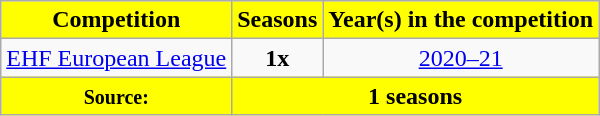<table class="wikitable" style="text-align: center">
<tr>
<th style="color:black; background:yellow">Competition</th>
<th style="color:black; background:yellow">Seasons</th>
<th style="color:black; background:yellow">Year(s) in the competition</th>
</tr>
<tr>
<td align=left><a href='#'>EHF European League</a></td>
<td><strong>1x</strong></td>
<td><a href='#'>2020–21</a></td>
</tr>
<tr>
<th style="color:black; background:yellow"><small>Source: </small></th>
<th colspan="2" ! style="color:black; background:yellow">1 seasons </th>
</tr>
</table>
